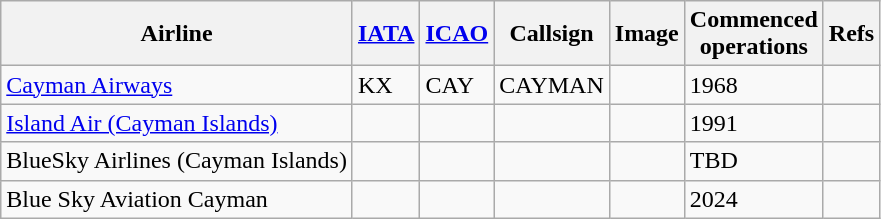<table class="wikitable sortable">
<tr valign="middle">
<th>Airline</th>
<th><a href='#'>IATA</a></th>
<th><a href='#'>ICAO</a></th>
<th>Callsign</th>
<th>Image</th>
<th>Commenced<br>operations</th>
<th>Refs</th>
</tr>
<tr>
<td><a href='#'>Cayman Airways</a></td>
<td>KX</td>
<td>CAY</td>
<td>CAYMAN</td>
<td></td>
<td>1968</td>
<td></td>
</tr>
<tr>
<td><a href='#'>Island Air (Cayman Islands)</a></td>
<td></td>
<td></td>
<td></td>
<td></td>
<td>1991</td>
<td></td>
</tr>
<tr>
<td>BlueSky Airlines (Cayman Islands)</td>
<td></td>
<td></td>
<td></td>
<td></td>
<td>TBD</td>
<td></td>
</tr>
<tr>
<td>Blue Sky Aviation Cayman</td>
<td></td>
<td></td>
<td></td>
<td></td>
<td>2024</td>
<td></td>
</tr>
</table>
